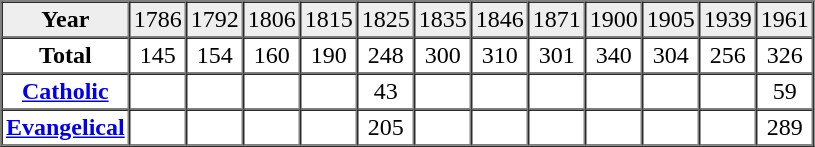<table border="1" cellpadding="2" cellspacing="0" width="500">
<tr bgcolor="#eeeeee" align="center">
<td><strong>Year</strong></td>
<td>1786</td>
<td>1792</td>
<td>1806</td>
<td>1815</td>
<td>1825</td>
<td>1835</td>
<td>1846</td>
<td>1871</td>
<td>1900</td>
<td>1905</td>
<td>1939</td>
<td>1961</td>
</tr>
<tr align="center">
<td><strong>Total</strong></td>
<td>145</td>
<td>154</td>
<td>160</td>
<td>190</td>
<td>248</td>
<td>300</td>
<td>310</td>
<td>301</td>
<td>340</td>
<td>304</td>
<td>256</td>
<td>326</td>
</tr>
<tr align="center">
<td><strong><a href='#'>Catholic</a></strong></td>
<td> </td>
<td> </td>
<td> </td>
<td> </td>
<td>43</td>
<td> </td>
<td> </td>
<td> </td>
<td> </td>
<td> </td>
<td> </td>
<td>59</td>
</tr>
<tr align="center">
<td><strong><a href='#'>Evangelical</a></strong></td>
<td> </td>
<td> </td>
<td> </td>
<td> </td>
<td>205</td>
<td> </td>
<td> </td>
<td> </td>
<td> </td>
<td> </td>
<td> </td>
<td>289</td>
</tr>
</table>
